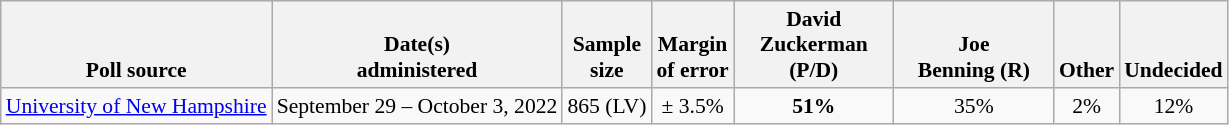<table class="wikitable" style="font-size:90%;text-align:center;">
<tr valign=bottom>
<th>Poll source</th>
<th>Date(s)<br>administered</th>
<th>Sample<br>size</th>
<th>Margin<br>of error</th>
<th style="width:100px;">David<br>Zuckerman (P/D)</th>
<th style="width:100px;">Joe<br>Benning (R)</th>
<th>Other</th>
<th>Undecided</th>
</tr>
<tr>
<td style="text-align:left;"><a href='#'>University of New Hampshire</a></td>
<td>September 29 – October 3, 2022</td>
<td>865 (LV)</td>
<td>± 3.5%</td>
<td><strong>51%</strong></td>
<td>35%</td>
<td>2%</td>
<td>12%</td>
</tr>
</table>
